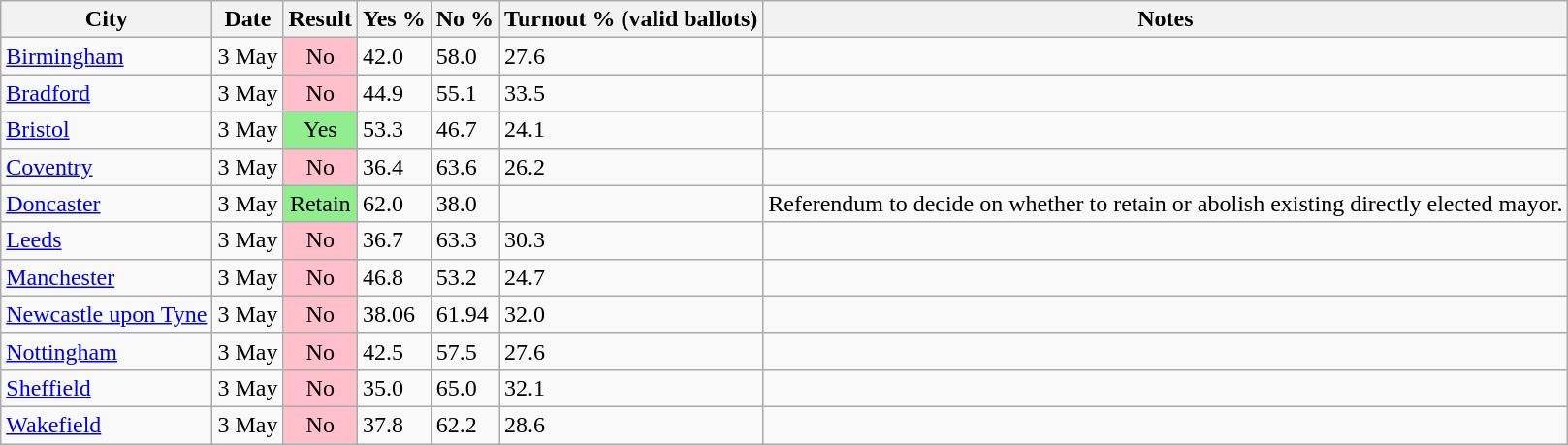<table class="wikitable">
<tr>
<th>City</th>
<th>Date</th>
<th>Result</th>
<th>Yes %</th>
<th>No %</th>
<th>Turnout % (valid ballots)</th>
<th>Notes</th>
</tr>
<tr>
<td><a href='#'>Birmingham</a></td>
<td>3 May</td>
<td style="text-align:center; background:pink;">No</td>
<td>42.0</td>
<td>58.0</td>
<td>27.6</td>
<td></td>
</tr>
<tr>
<td><a href='#'>Bradford</a></td>
<td>3 May</td>
<td style="text-align:center; background:pink;">No</td>
<td>44.9</td>
<td>55.1</td>
<td>33.5</td>
<td></td>
</tr>
<tr>
<td><a href='#'>Bristol</a></td>
<td>3 May</td>
<td style="text-align:center; background:lightgreen;">Yes</td>
<td>53.3</td>
<td>46.7</td>
<td>24.1</td>
<td></td>
</tr>
<tr>
<td><a href='#'>Coventry</a></td>
<td>3 May</td>
<td style="text-align:center; background:pink;">No</td>
<td>36.4</td>
<td>63.6</td>
<td>26.2</td>
<td></td>
</tr>
<tr>
<td><a href='#'>Doncaster</a></td>
<td>3 May</td>
<td style="text-align:center; background:lightgreen;">Retain</td>
<td>62.0</td>
<td>38.0</td>
<td></td>
<td>Referendum to decide on whether to retain or abolish existing directly elected mayor.</td>
</tr>
<tr>
<td><a href='#'>Leeds</a></td>
<td>3 May</td>
<td style="text-align:center; background:pink;">No</td>
<td>36.7</td>
<td>63.3</td>
<td>30.3</td>
<td></td>
</tr>
<tr>
<td><a href='#'>Manchester</a></td>
<td>3 May</td>
<td style="text-align:center; background:pink;">No</td>
<td>46.8</td>
<td>53.2</td>
<td>24.7</td>
<td></td>
</tr>
<tr>
<td><a href='#'>Newcastle upon Tyne</a></td>
<td>3 May</td>
<td style="text-align:center; background:pink;">No</td>
<td>38.06</td>
<td>61.94</td>
<td>32.0</td>
<td></td>
</tr>
<tr>
<td><a href='#'>Nottingham</a></td>
<td>3 May</td>
<td style="text-align:center; background:pink;">No</td>
<td>42.5</td>
<td>57.5</td>
<td>27.6</td>
<td></td>
</tr>
<tr>
<td><a href='#'>Sheffield</a></td>
<td>3 May</td>
<td style="text-align:center; background:pink;">No</td>
<td>35.0</td>
<td>65.0</td>
<td>32.1</td>
<td></td>
</tr>
<tr>
<td><a href='#'>Wakefield</a></td>
<td>3 May</td>
<td style="text-align:center; background:pink;">No</td>
<td>37.8</td>
<td>62.2</td>
<td>28.6</td>
<td></td>
</tr>
</table>
